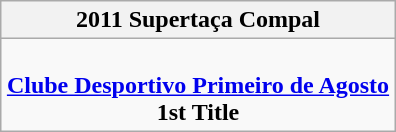<table class=wikitable style="text-align:center; margin:auto">
<tr>
<th>2011 Supertaça Compal</th>
</tr>
<tr>
<td><br><strong><a href='#'>Clube Desportivo Primeiro de Agosto</a></strong><br><strong>1st Title</strong></td>
</tr>
</table>
